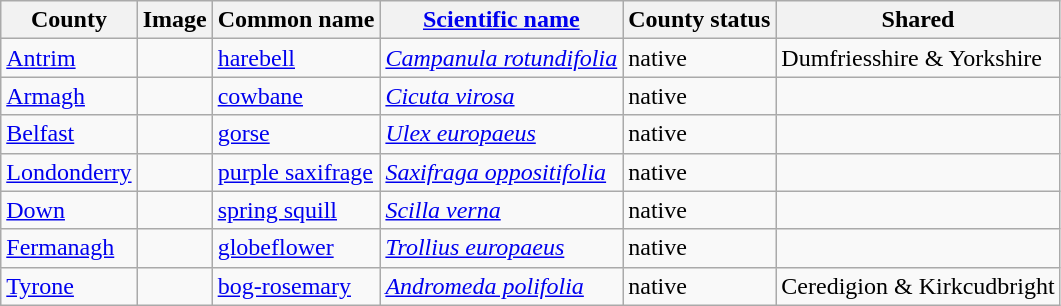<table class="wikitable sortable">
<tr>
<th>County</th>
<th>Image</th>
<th>Common name</th>
<th><a href='#'>Scientific name</a></th>
<th>County status</th>
<th>Shared</th>
</tr>
<tr>
<td><a href='#'>Antrim</a></td>
<td></td>
<td><a href='#'>harebell</a></td>
<td><em><a href='#'>Campanula rotundifolia</a></em></td>
<td>native</td>
<td>Dumfriesshire & Yorkshire</td>
</tr>
<tr>
<td><a href='#'>Armagh</a></td>
<td></td>
<td><a href='#'>cowbane</a></td>
<td><em><a href='#'>Cicuta virosa</a></em></td>
<td>native</td>
<td></td>
</tr>
<tr>
<td><a href='#'>Belfast</a></td>
<td></td>
<td><a href='#'>gorse</a></td>
<td><em><a href='#'>Ulex europaeus</a></em></td>
<td>native</td>
<td></td>
</tr>
<tr>
<td><a href='#'>Londonderry</a></td>
<td></td>
<td><a href='#'>purple saxifrage</a></td>
<td><em><a href='#'>Saxifraga oppositifolia</a></em></td>
<td>native</td>
<td></td>
</tr>
<tr>
<td><a href='#'>Down</a></td>
<td></td>
<td><a href='#'>spring squill</a></td>
<td><em><a href='#'>Scilla verna</a></em></td>
<td>native</td>
<td></td>
</tr>
<tr>
<td><a href='#'>Fermanagh</a></td>
<td></td>
<td><a href='#'>globeflower</a></td>
<td><em><a href='#'>Trollius europaeus</a></em></td>
<td>native</td>
<td></td>
</tr>
<tr>
<td><a href='#'>Tyrone</a></td>
<td></td>
<td><a href='#'>bog-rosemary</a></td>
<td><em><a href='#'>Andromeda polifolia</a></em></td>
<td>native</td>
<td>Ceredigion & Kirkcudbright</td>
</tr>
</table>
